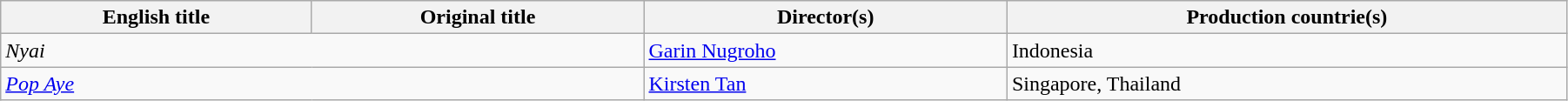<table class="wikitable" style="width:95%; margin-bottom:2px">
<tr>
<th>English title</th>
<th>Original title</th>
<th>Director(s)</th>
<th>Production countrie(s)</th>
</tr>
<tr>
<td colspan="2"><em>Nyai</em> </td>
<td><a href='#'>Garin Nugroho</a></td>
<td>Indonesia</td>
</tr>
<tr>
<td colspan="2"><em><a href='#'>Pop Aye</a></em> </td>
<td><a href='#'>Kirsten Tan</a></td>
<td>Singapore, Thailand</td>
</tr>
</table>
